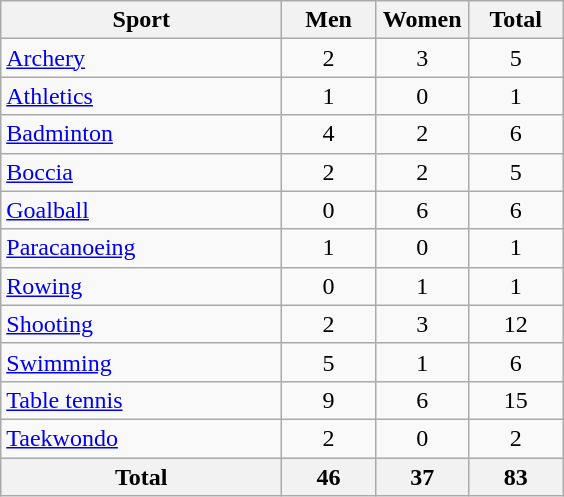<table class="wikitable sortable" style="text-align:center;">
<tr>
<th width=180>Sport</th>
<th width=55>Men</th>
<th width=55>Women</th>
<th width=55>Total</th>
</tr>
<tr>
<td align=left><a href='#'>Archery</a></td>
<td>2</td>
<td>3</td>
<td>5</td>
</tr>
<tr>
<td align=left><a href='#'>Athletics</a></td>
<td>1</td>
<td>0</td>
<td>1</td>
</tr>
<tr>
<td align=left><a href='#'>Badminton</a></td>
<td>4</td>
<td>2</td>
<td>6</td>
</tr>
<tr>
<td align=left><a href='#'>Boccia</a></td>
<td>2</td>
<td>2</td>
<td>5</td>
</tr>
<tr>
<td align=left><a href='#'>Goalball</a></td>
<td>0</td>
<td>6</td>
<td>6</td>
</tr>
<tr>
<td align=left><a href='#'>Paracanoeing</a></td>
<td>1</td>
<td>0</td>
<td>1</td>
</tr>
<tr>
<td align=left><a href='#'>Rowing</a></td>
<td>0</td>
<td>1</td>
<td>1</td>
</tr>
<tr>
<td align=left><a href='#'>Shooting</a></td>
<td>2</td>
<td>3</td>
<td>12</td>
</tr>
<tr>
<td align=left><a href='#'>Swimming</a></td>
<td>5</td>
<td>1</td>
<td>6</td>
</tr>
<tr>
<td align=left><a href='#'>Table tennis</a></td>
<td>9</td>
<td>6</td>
<td>15</td>
</tr>
<tr>
<td align=left><a href='#'>Taekwondo</a></td>
<td>2</td>
<td>0</td>
<td>2</td>
</tr>
<tr>
<th>Total</th>
<th>46</th>
<th>37</th>
<th>83</th>
</tr>
</table>
